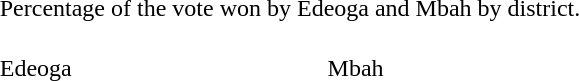<table align=center>
<tr>
<td colspan=2>Percentage of the vote won by Edeoga and Mbah by district.</td>
</tr>
<tr>
<td><br>Edeoga<br> </td>
<td><br>Mbah<br> </td>
</tr>
</table>
